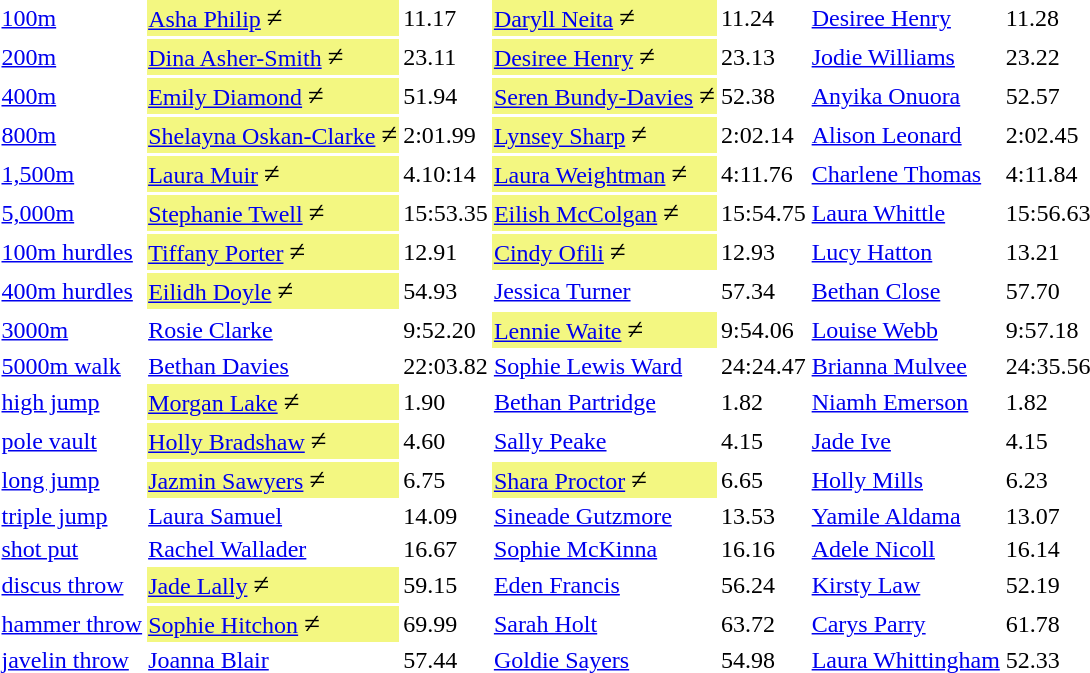<table>
<tr>
<td><a href='#'>100m</a></td>
<td bgcolor=#f3f781><a href='#'>Asha Philip</a> <big>≠</big></td>
<td>11.17</td>
<td bgcolor=#f3f781><a href='#'>Daryll Neita</a> <big>≠</big></td>
<td>11.24</td>
<td><a href='#'>Desiree Henry</a></td>
<td>11.28</td>
</tr>
<tr>
<td><a href='#'>200m</a></td>
<td bgcolor=#f3f781><a href='#'>Dina Asher-Smith</a> <big>≠</big></td>
<td>23.11</td>
<td bgcolor=#f3f781><a href='#'>Desiree Henry</a> <big>≠</big></td>
<td>23.13</td>
<td><a href='#'>Jodie Williams</a></td>
<td>23.22</td>
</tr>
<tr>
<td><a href='#'>400m</a></td>
<td bgcolor=#f3f781><a href='#'>Emily Diamond</a> <big>≠</big></td>
<td>51.94</td>
<td bgcolor=#f3f781><a href='#'>Seren Bundy-Davies</a> <big>≠</big></td>
<td>52.38</td>
<td><a href='#'>Anyika Onuora</a></td>
<td>52.57</td>
</tr>
<tr>
<td><a href='#'>800m</a></td>
<td bgcolor=#f3f781><a href='#'>Shelayna Oskan-Clarke</a> <big>≠</big></td>
<td>2:01.99</td>
<td bgcolor=#f3f781> <a href='#'>Lynsey Sharp</a> <big>≠</big></td>
<td>2:02.14</td>
<td><a href='#'>Alison Leonard</a></td>
<td>2:02.45</td>
</tr>
<tr>
<td><a href='#'>1,500m</a></td>
<td bgcolor=#f3f781> <a href='#'>Laura Muir</a> <big>≠</big></td>
<td>4.10:14</td>
<td bgcolor=#f3f781><a href='#'>Laura Weightman</a> <big>≠</big></td>
<td>4:11.76</td>
<td><a href='#'>Charlene Thomas</a></td>
<td>4:11.84</td>
</tr>
<tr>
<td><a href='#'>5,000m</a></td>
<td bgcolor=#f3f781> <a href='#'>Stephanie Twell</a> <big>≠</big></td>
<td>15:53.35</td>
<td bgcolor=#f3f781> <a href='#'>Eilish McColgan</a> <big>≠</big></td>
<td>15:54.75</td>
<td> <a href='#'>Laura Whittle</a></td>
<td>15:56.63</td>
</tr>
<tr>
<td><a href='#'>100m hurdles</a></td>
<td bgcolor=#f3f781><a href='#'>Tiffany Porter</a> <big>≠</big></td>
<td>12.91</td>
<td bgcolor=#f3f781><a href='#'>Cindy Ofili</a> <big>≠</big></td>
<td>12.93</td>
<td><a href='#'>Lucy Hatton</a></td>
<td>13.21</td>
</tr>
<tr>
<td><a href='#'>400m hurdles</a></td>
<td bgcolor=#f3f781> <a href='#'>Eilidh Doyle</a> <big>≠</big></td>
<td>54.93</td>
<td><a href='#'>Jessica Turner</a></td>
<td>57.34</td>
<td><a href='#'>Bethan Close</a></td>
<td>57.70</td>
</tr>
<tr>
<td><a href='#'>3000m </a></td>
<td><a href='#'>Rosie Clarke</a></td>
<td>9:52.20</td>
<td bgcolor=#f3f781> <a href='#'>Lennie Waite</a> <big>≠</big></td>
<td>9:54.06</td>
<td><a href='#'>Louise Webb</a></td>
<td>9:57.18</td>
</tr>
<tr>
<td><a href='#'>5000m walk</a></td>
<td> <a href='#'>Bethan Davies</a></td>
<td>22:03.82</td>
<td><a href='#'>Sophie Lewis Ward</a></td>
<td>24:24.47</td>
<td><a href='#'>Brianna Mulvee</a></td>
<td>24:35.56</td>
</tr>
<tr>
<td><a href='#'>high jump</a></td>
<td bgcolor=#f3f781><a href='#'>Morgan Lake</a> <big>≠</big></td>
<td>1.90</td>
<td><a href='#'>Bethan Partridge</a></td>
<td>1.82</td>
<td><a href='#'>Niamh Emerson</a></td>
<td>1.82</td>
</tr>
<tr>
<td><a href='#'>pole vault</a></td>
<td bgcolor=#f3f781><a href='#'>Holly Bradshaw</a> <big>≠</big></td>
<td>4.60</td>
<td><a href='#'>Sally Peake</a></td>
<td>4.15</td>
<td><a href='#'>Jade Ive</a></td>
<td>4.15</td>
</tr>
<tr>
<td><a href='#'>long jump</a></td>
<td bgcolor=#f3f781><a href='#'>Jazmin Sawyers</a> <big>≠</big></td>
<td>6.75</td>
<td bgcolor=#f3f781><a href='#'>Shara Proctor</a> <big>≠</big></td>
<td>6.65</td>
<td><a href='#'>Holly Mills</a></td>
<td>6.23</td>
</tr>
<tr>
<td><a href='#'>triple jump</a></td>
<td><a href='#'>Laura Samuel</a></td>
<td>14.09</td>
<td><a href='#'>Sineade Gutzmore</a></td>
<td>13.53</td>
<td><a href='#'>Yamile Aldama</a></td>
<td>13.07</td>
</tr>
<tr>
<td><a href='#'>shot put</a></td>
<td><a href='#'>Rachel Wallader</a></td>
<td>16.67</td>
<td><a href='#'>Sophie McKinna</a></td>
<td>16.16</td>
<td><a href='#'>Adele Nicoll</a></td>
<td>16.14</td>
</tr>
<tr>
<td><a href='#'>discus throw</a></td>
<td bgcolor=#f3f781><a href='#'>Jade Lally</a> <big>≠</big></td>
<td>59.15</td>
<td><a href='#'>Eden Francis</a></td>
<td>56.24</td>
<td> <a href='#'>Kirsty Law</a></td>
<td>52.19</td>
</tr>
<tr>
<td><a href='#'>hammer throw</a></td>
<td bgcolor=#f3f781><a href='#'>Sophie Hitchon</a> <big>≠</big></td>
<td>69.99</td>
<td><a href='#'>Sarah Holt</a></td>
<td>63.72</td>
<td><a href='#'>Carys Parry</a></td>
<td>61.78</td>
</tr>
<tr>
<td><a href='#'>javelin throw</a></td>
<td><a href='#'>Joanna Blair</a></td>
<td>57.44</td>
<td><a href='#'>Goldie Sayers</a></td>
<td>54.98</td>
<td><a href='#'>Laura Whittingham</a></td>
<td>52.33</td>
</tr>
</table>
